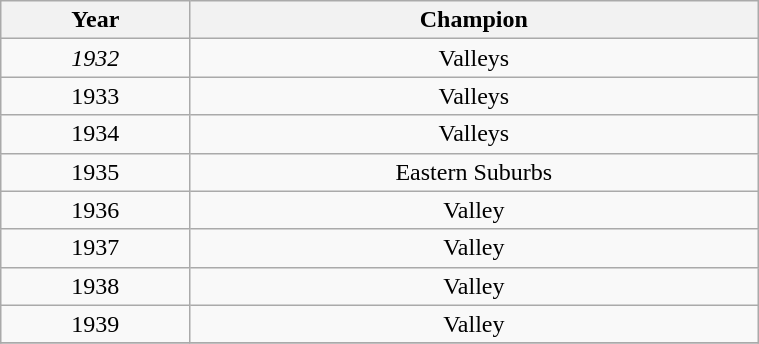<table class="wikitable" width="40%" style="text-align:center;">
<tr>
<th width="10%">Year</th>
<th width="30%">Champion</th>
</tr>
<tr>
<td><em>1932</em></td>
<td>Valleys</td>
</tr>
<tr>
<td>1933</td>
<td>Valleys</td>
</tr>
<tr>
<td>1934</td>
<td>Valleys</td>
</tr>
<tr>
<td>1935</td>
<td>Eastern Suburbs</td>
</tr>
<tr>
<td>1936</td>
<td>Valley</td>
</tr>
<tr>
<td>1937</td>
<td>Valley</td>
</tr>
<tr>
<td>1938</td>
<td>Valley</td>
</tr>
<tr>
<td>1939</td>
<td>Valley</td>
</tr>
<tr>
</tr>
</table>
